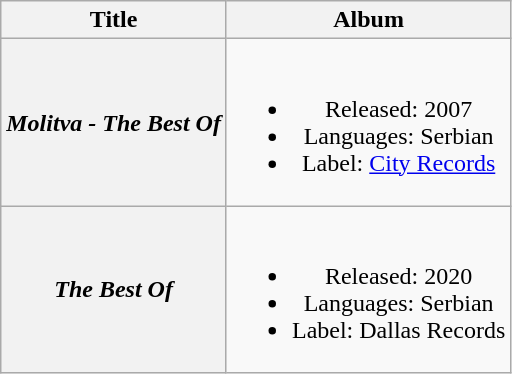<table class="wikitable plainrowheaders" style="text-align:center;">
<tr>
<th scope="col">Title</th>
<th scope="col">Album</th>
</tr>
<tr>
<th scope="row"><em>Molitva - The Best Of</em></th>
<td><br><ul><li>Released: 2007</li><li>Languages: Serbian</li><li>Label: <a href='#'>City Records</a></li></ul></td>
</tr>
<tr>
<th scope="row"><em>The Best Of</em></th>
<td><br><ul><li>Released: 2020</li><li>Languages: Serbian</li><li>Label: Dallas Records</li></ul></td>
</tr>
</table>
